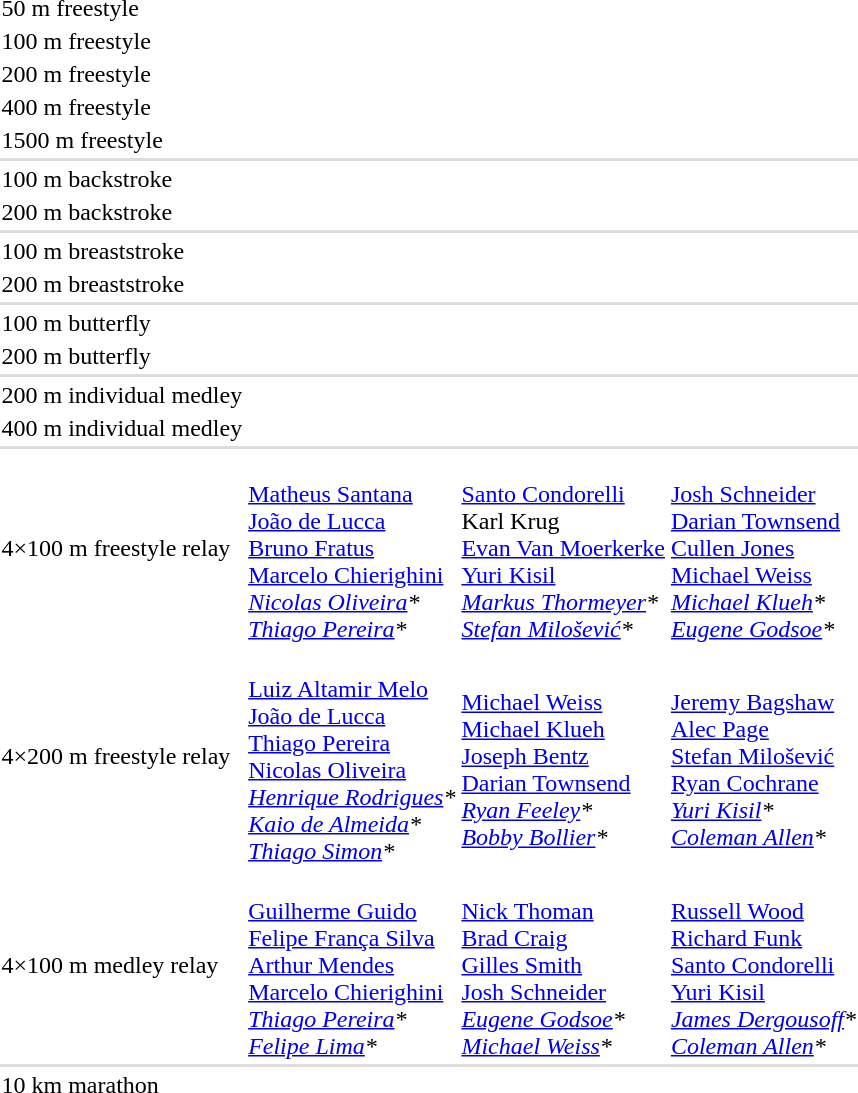<table>
<tr>
<td>50 m freestyle <br></td>
<td></td>
<td></td>
<td></td>
</tr>
<tr>
<td>100 m freestyle <br></td>
<td></td>
<td></td>
<td></td>
</tr>
<tr>
<td>200 m freestyle <br></td>
<td></td>
<td></td>
<td></td>
</tr>
<tr>
<td>400 m freestyle <br></td>
<td></td>
<td></td>
<td></td>
</tr>
<tr>
<td>1500 m freestyle <br></td>
<td></td>
<td></td>
<td></td>
</tr>
<tr bgcolor=#DDDDDD>
<td colspan=7></td>
</tr>
<tr>
<td>100 m backstroke <br></td>
<td></td>
<td></td>
<td></td>
</tr>
<tr>
<td>200 m backstroke <br></td>
<td></td>
<td></td>
<td></td>
</tr>
<tr bgcolor=#DDDDDD>
<td colspan=7></td>
</tr>
<tr>
<td>100 m breaststroke <br></td>
<td></td>
<td></td>
<td></td>
</tr>
<tr>
<td>200 m breaststroke <br></td>
<td></td>
<td></td>
<td></td>
</tr>
<tr bgcolor=#DDDDDD>
<td colspan=7></td>
</tr>
<tr>
<td>100 m butterfly <br></td>
<td></td>
<td></td>
<td></td>
</tr>
<tr>
<td>200 m butterfly <br></td>
<td></td>
<td></td>
<td></td>
</tr>
<tr bgcolor=#DDDDDD>
<td colspan=7></td>
</tr>
<tr>
<td>200 m individual medley <br></td>
<td></td>
<td></td>
<td></td>
</tr>
<tr>
<td>400 m individual medley <br></td>
<td></td>
<td></td>
<td></td>
</tr>
<tr bgcolor=#DDDDDD>
<td colspan=7></td>
</tr>
<tr>
<td>4×100 m freestyle relay <br></td>
<td><br><a href='#'>Matheus Santana</a><br><a href='#'>João de Lucca</a><br><a href='#'>Bruno Fratus</a><br><a href='#'>Marcelo Chierighini</a><br><em><a href='#'>Nicolas Oliveira</a>*</em><br><em><a href='#'>Thiago Pereira</a>*</em></td>
<td><br><a href='#'>Santo Condorelli</a> <br>Karl Krug<br><a href='#'>Evan Van Moerkerke</a><br><a href='#'>Yuri Kisil</a><br><em><a href='#'>Markus Thormeyer</a>*</em><br><em><a href='#'>Stefan Milošević</a>*</em></td>
<td><br><a href='#'>Josh Schneider</a> <br><a href='#'>Darian Townsend</a><br><a href='#'>Cullen Jones</a><br><a href='#'>Michael Weiss</a><br><em><a href='#'>Michael Klueh</a>*</em><br><em><a href='#'>Eugene Godsoe</a>*</em></td>
</tr>
<tr>
<td>4×200 m freestyle relay <br></td>
<td><br><a href='#'>Luiz Altamir Melo</a><br><a href='#'>João de Lucca</a><br><a href='#'>Thiago Pereira</a><br><a href='#'>Nicolas Oliveira</a><br><em><a href='#'>Henrique Rodrigues</a>*</em><br><em><a href='#'>Kaio de Almeida</a>*</em><br><em><a href='#'>Thiago Simon</a>*</em></td>
<td><br><a href='#'>Michael Weiss</a> <br><a href='#'>Michael Klueh</a><br><a href='#'>Joseph Bentz</a><br><a href='#'>Darian Townsend</a><br><em><a href='#'>Ryan Feeley</a>*</em><br><em><a href='#'>Bobby Bollier</a>*</em></td>
<td><br><a href='#'>Jeremy Bagshaw</a> <br><a href='#'>Alec Page</a><br><a href='#'>Stefan Milošević</a><br><a href='#'>Ryan Cochrane</a><br><em><a href='#'>Yuri Kisil</a>*</em><br><em><a href='#'>Coleman Allen</a>*</em></td>
</tr>
<tr>
<td>4×100 m medley relay <br></td>
<td><br><a href='#'>Guilherme Guido</a><br><a href='#'>Felipe França Silva</a><br><a href='#'>Arthur Mendes</a><br><a href='#'>Marcelo Chierighini</a><br><em><a href='#'>Thiago Pereira</a>*</em><br><em><a href='#'>Felipe Lima</a>*</em></td>
<td><br><a href='#'>Nick Thoman</a> <br><a href='#'>Brad Craig</a><br><a href='#'>Gilles Smith</a><br><a href='#'>Josh Schneider</a><br><em><a href='#'>Eugene Godsoe</a>*</em><br><em><a href='#'>Michael Weiss</a>*</em></td>
<td><br><a href='#'>Russell Wood</a> <br><a href='#'>Richard Funk</a><br><a href='#'>Santo Condorelli</a><br><a href='#'>Yuri Kisil</a><br><em><a href='#'>James Dergousoff</a>*</em><br><em><a href='#'>Coleman Allen</a>*</em></td>
</tr>
<tr bgcolor=#DDDDDD>
<td colspan=7></td>
</tr>
<tr>
<td>10 km marathon <br></td>
<td></td>
<td></td>
<td></td>
</tr>
</table>
